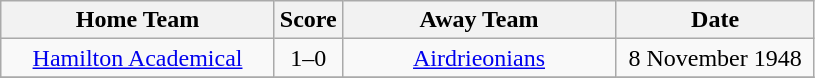<table class="wikitable" style="text-align:center;">
<tr>
<th width=175>Home Team</th>
<th width=20>Score</th>
<th width=175>Away Team</th>
<th width= 125>Date</th>
</tr>
<tr>
<td><a href='#'>Hamilton Academical</a></td>
<td>1–0</td>
<td><a href='#'>Airdrieonians</a></td>
<td>8 November 1948</td>
</tr>
<tr>
</tr>
</table>
